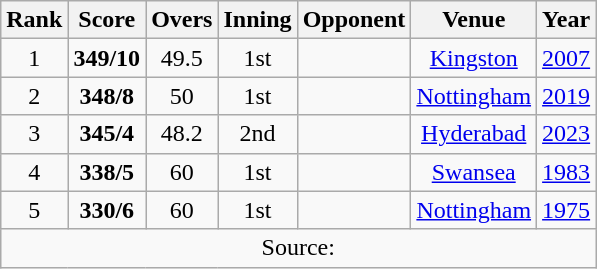<table class="wikitable sortable" style="text-align:center">
<tr>
<th scope="col">Rank</th>
<th scope="col">Score</th>
<th scope="col">Overs</th>
<th scope="col">Inning</th>
<th scope="col">Opponent</th>
<th scope="col">Venue</th>
<th scope="col">Year</th>
</tr>
<tr>
<td>1</td>
<td><strong>349/10</strong></td>
<td>49.5</td>
<td>1st</td>
<td></td>
<td><a href='#'>Kingston</a></td>
<td><a href='#'>2007</a></td>
</tr>
<tr>
<td>2</td>
<td><strong>348/8</strong></td>
<td>50</td>
<td>1st</td>
<td></td>
<td><a href='#'>Nottingham</a></td>
<td><a href='#'>2019</a></td>
</tr>
<tr>
<td>3</td>
<td><strong>345/4</strong></td>
<td>48.2</td>
<td>2nd</td>
<td></td>
<td><a href='#'>Hyderabad</a></td>
<td><a href='#'>2023</a></td>
</tr>
<tr>
<td>4</td>
<td><strong>338/5</strong></td>
<td>60</td>
<td>1st</td>
<td></td>
<td><a href='#'>Swansea</a></td>
<td><a href='#'>1983</a></td>
</tr>
<tr>
<td>5</td>
<td><strong>330/6</strong></td>
<td>60</td>
<td>1st</td>
<td></td>
<td><a href='#'>Nottingham</a></td>
<td><a href='#'>1975</a></td>
</tr>
<tr>
<td colspan="8">Source:</td>
</tr>
</table>
